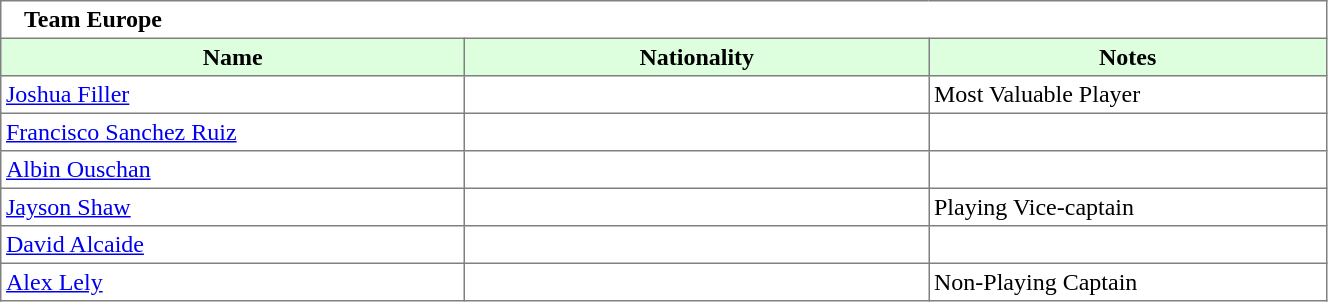<table style="border-collapse: collapse;" width="70%" cellpadding="3" border="1">
<tr>
<td colspan="3">   <strong>Team Europe</strong></td>
</tr>
<tr bgcolor="#ddffdd">
<th width="35%">Name</th>
<th width="35%">Nationality</th>
<th width="30%">Notes</th>
</tr>
<tr>
<td><a href='#'>Joshua Filler</a></td>
<td></td>
<td>Most Valuable Player</td>
</tr>
<tr>
<td><a href='#'>Francisco Sanchez Ruiz</a></td>
<td></td>
<td></td>
</tr>
<tr>
<td><a href='#'>Albin Ouschan</a></td>
<td></td>
<td></td>
</tr>
<tr>
<td><a href='#'>Jayson Shaw</a></td>
<td></td>
<td>Playing Vice-captain</td>
</tr>
<tr>
<td><a href='#'>David Alcaide</a></td>
<td></td>
<td></td>
</tr>
<tr>
<td><a href='#'>Alex Lely</a></td>
<td></td>
<td>Non-Playing Captain</td>
</tr>
</table>
